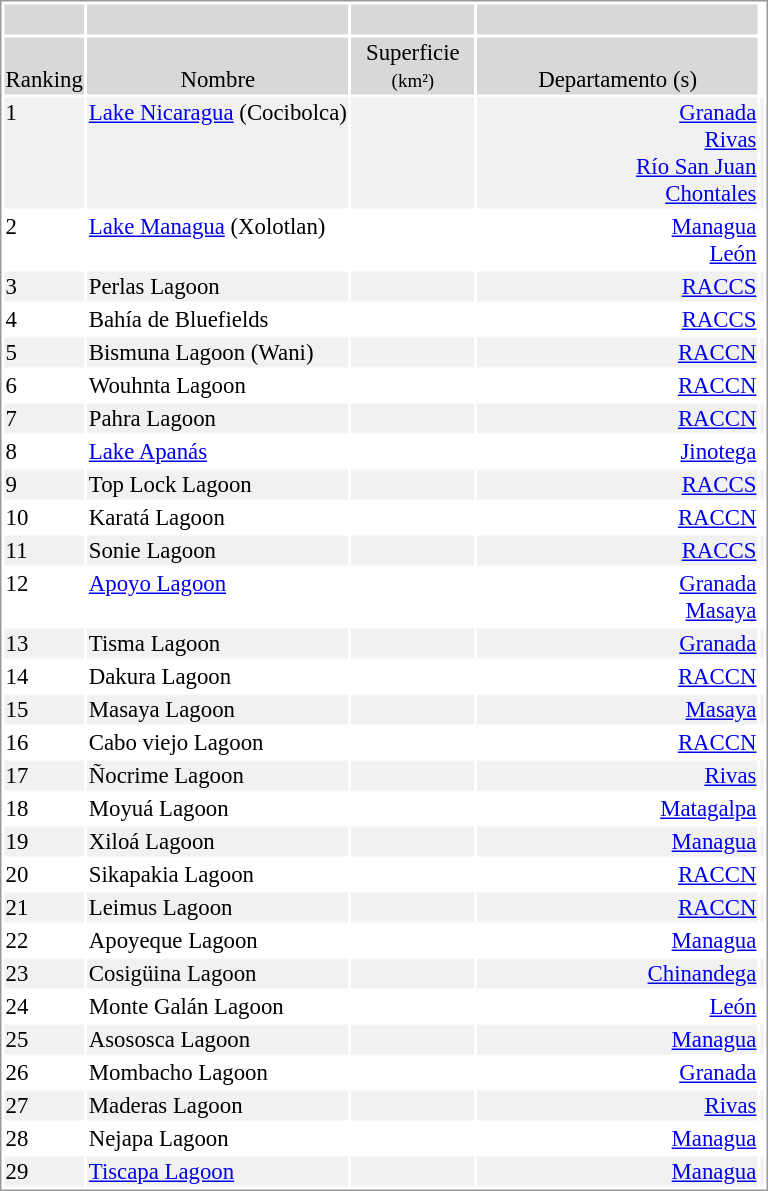<table class="sortable" border="0" align="center" valign="top" style="vertical-align:top; border: 1px solid #999; background-color:#FFFFFF; font-size:95%">
<tr bgcolor=#D8D8D8 align=center>
<th> </th>
<th></th>
<th></th>
<th></th>
</tr>
<tr bgcolor=#D8D8D8 valign=bottom  align=center>
<td>Ranking</td>
<td>Nombre</td>
<td width=80>Superficie<br><small>(km²)</small></td>
<td width=185>Departamento (s)</td>
</tr>
<tr valign=top bgcolor=#F15F15F15>
<td>1</td>
<td><a href='#'>Lake Nicaragua</a> (Cocibolca)</td>
<td align=right></td>
<td align=right><a href='#'>Granada</a> <br> <a href='#'>Rivas</a> <br> <a href='#'>Río San Juan</a> <br> <a href='#'>Chontales</a></td>
<td></td>
</tr>
<tr valign=top>
<td>2</td>
<td><a href='#'>Lake Managua</a> (Xolotlan)</td>
<td align=right></td>
<td align=right><a href='#'>Managua</a> <br> <a href='#'>León</a></td>
<td></td>
</tr>
<tr valign=top bgcolor=#F15F15F15>
<td>3</td>
<td>Perlas Lagoon</td>
<td align=right></td>
<td align=right><a href='#'>RACCS</a></td>
<td></td>
</tr>
<tr valign=top>
<td>4</td>
<td>Bahía de Bluefields</td>
<td align=right></td>
<td align=right><a href='#'>RACCS</a></td>
<td></td>
</tr>
<tr valign=top bgcolor=#F15F15F15>
<td>5</td>
<td>Bismuna Lagoon (Wani)</td>
<td align=right></td>
<td align=right><a href='#'>RACCN</a></td>
<td></td>
</tr>
<tr valign=top>
<td>6</td>
<td>Wouhnta Lagoon</td>
<td align=right></td>
<td align=right><a href='#'>RACCN</a></td>
<td></td>
</tr>
<tr valign=top bgcolor=#F15F15F15>
<td>7</td>
<td>Pahra Lagoon</td>
<td align=right></td>
<td align=right><a href='#'>RACCN</a></td>
<td></td>
</tr>
<tr valign=top>
<td>8</td>
<td><a href='#'>Lake Apanás</a></td>
<td align=right></td>
<td align=right><a href='#'>Jinotega</a></td>
<td></td>
</tr>
<tr valign=top bgcolor=#F15F15F15>
<td>9</td>
<td>Top Lock Lagoon</td>
<td align=right></td>
<td align=right><a href='#'>RACCS</a></td>
<td></td>
</tr>
<tr valign=top>
<td>10</td>
<td>Karatá Lagoon</td>
<td align=right></td>
<td align=right><a href='#'>RACCN</a></td>
<td></td>
</tr>
<tr valign=top bgcolor=#F15F15F15>
<td>11</td>
<td>Sonie Lagoon</td>
<td align=right></td>
<td align=right><a href='#'>RACCS</a></td>
<td></td>
</tr>
<tr valign=top>
<td>12</td>
<td><a href='#'>Apoyo Lagoon</a></td>
<td align=right></td>
<td align=right><a href='#'>Granada</a><br> <a href='#'>Masaya</a></td>
<td></td>
</tr>
<tr valign=top bgcolor=#F15F15F15>
<td>13</td>
<td>Tisma Lagoon</td>
<td align=right></td>
<td align=right><a href='#'>Granada</a></td>
<td></td>
</tr>
<tr valign=top>
<td>14</td>
<td>Dakura Lagoon</td>
<td align=right></td>
<td align=right><a href='#'>RACCN</a></td>
<td></td>
</tr>
<tr valign=top bgcolor=#F15F15F15>
<td>15</td>
<td>Masaya Lagoon</td>
<td align=right></td>
<td align=right><a href='#'>Masaya</a></td>
<td></td>
</tr>
<tr valign=top>
<td>16</td>
<td>Cabo viejo Lagoon</td>
<td align=right></td>
<td align=right><a href='#'>RACCN</a></td>
<td></td>
</tr>
<tr valign=top bgcolor=#F15F15F15>
<td>17</td>
<td>Ñocrime Lagoon</td>
<td align=right></td>
<td align=right><a href='#'>Rivas</a></td>
<td></td>
</tr>
<tr valign=top>
<td>18</td>
<td>Moyuá Lagoon</td>
<td align=right></td>
<td align=right><a href='#'>Matagalpa</a></td>
<td></td>
</tr>
<tr valign=top bgcolor=#F15F15F15>
<td>19</td>
<td>Xiloá Lagoon</td>
<td align=right></td>
<td align=right><a href='#'>Managua</a></td>
<td></td>
</tr>
<tr valign=top>
<td>20</td>
<td>Sikapakia Lagoon</td>
<td align=right></td>
<td align=right><a href='#'>RACCN</a></td>
<td></td>
</tr>
<tr valign=top bgcolor=#F15F15F15>
<td>21</td>
<td>Leimus Lagoon</td>
<td align=right></td>
<td align=right><a href='#'>RACCN</a></td>
<td></td>
</tr>
<tr valign=top>
<td>22</td>
<td>Apoyeque Lagoon</td>
<td align=right></td>
<td align=right><a href='#'>Managua</a></td>
<td></td>
</tr>
<tr valign=top bgcolor=#F15F15F15>
<td>23</td>
<td>Cosigüina Lagoon</td>
<td align=right></td>
<td align=right><a href='#'>Chinandega</a></td>
<td></td>
</tr>
<tr valign=top>
<td>24</td>
<td>Monte Galán Lagoon</td>
<td align=right></td>
<td align=right><a href='#'>León</a></td>
<td></td>
</tr>
<tr valign=top bgcolor=#F15F15F15>
<td>25</td>
<td>Asososca Lagoon</td>
<td align=right></td>
<td align=right><a href='#'>Managua</a></td>
<td></td>
</tr>
<tr valign=top>
<td>26</td>
<td>Mombacho Lagoon</td>
<td align=right></td>
<td align=right><a href='#'>Granada</a></td>
<td></td>
</tr>
<tr valign=top bgcolor=#F15F15F15>
<td>27</td>
<td>Maderas Lagoon</td>
<td align=right></td>
<td align=right><a href='#'>Rivas</a></td>
<td></td>
</tr>
<tr valign=top>
<td>28</td>
<td>Nejapa Lagoon</td>
<td align=right></td>
<td align=right><a href='#'>Managua</a></td>
<td></td>
</tr>
<tr valign=top bgcolor=#F15F15F15>
<td>29</td>
<td><a href='#'>Tiscapa Lagoon</a></td>
<td align=right></td>
<td align=right><a href='#'>Managua</a></td>
<td></td>
</tr>
</table>
